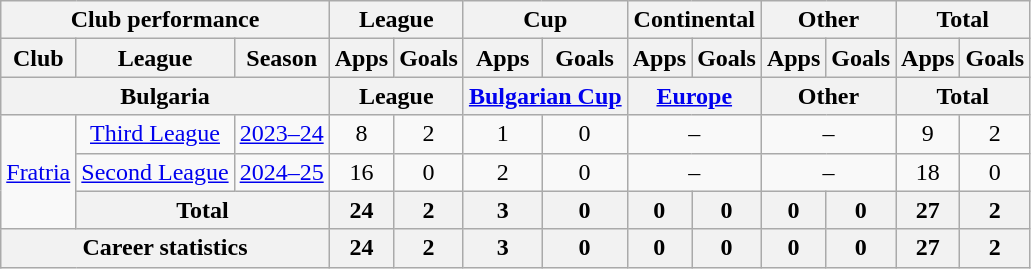<table class="wikitable" style="text-align: center">
<tr>
<th colspan="3">Club performance</th>
<th colspan="2">League</th>
<th colspan="2">Cup</th>
<th colspan="2">Continental</th>
<th colspan="2">Other</th>
<th colspan="3">Total</th>
</tr>
<tr>
<th>Club</th>
<th>League</th>
<th>Season</th>
<th>Apps</th>
<th>Goals</th>
<th>Apps</th>
<th>Goals</th>
<th>Apps</th>
<th>Goals</th>
<th>Apps</th>
<th>Goals</th>
<th>Apps</th>
<th>Goals</th>
</tr>
<tr>
<th colspan="3">Bulgaria</th>
<th colspan="2">League</th>
<th colspan="2"><a href='#'>Bulgarian Cup</a></th>
<th colspan="2"><a href='#'>Europe</a></th>
<th colspan="2">Other</th>
<th colspan="2">Total</th>
</tr>
<tr>
<td rowspan="3" valign="center"><a href='#'>Fratria</a></td>
<td rowspan="1"><a href='#'>Third League</a></td>
<td><a href='#'>2023–24</a></td>
<td>8</td>
<td>2</td>
<td>1</td>
<td>0</td>
<td colspan="2">–</td>
<td colspan="2">–</td>
<td>9</td>
<td>2</td>
</tr>
<tr>
<td rowspan="1"><a href='#'>Second League</a></td>
<td><a href='#'>2024–25</a></td>
<td>16</td>
<td>0</td>
<td>2</td>
<td>0</td>
<td colspan="2">–</td>
<td colspan="2">–</td>
<td>18</td>
<td>0</td>
</tr>
<tr>
<th colspan=2>Total</th>
<th>24</th>
<th>2</th>
<th>3</th>
<th>0</th>
<th>0</th>
<th>0</th>
<th>0</th>
<th>0</th>
<th>27</th>
<th>2</th>
</tr>
<tr>
<th colspan="3">Career statistics</th>
<th>24</th>
<th>2</th>
<th>3</th>
<th>0</th>
<th>0</th>
<th>0</th>
<th>0</th>
<th>0</th>
<th>27</th>
<th>2</th>
</tr>
</table>
